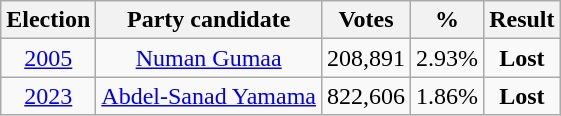<table class=wikitable style=text-align:center>
<tr>
<th>Election</th>
<th>Party candidate</th>
<th>Votes</th>
<th>%</th>
<th>Result</th>
</tr>
<tr>
<td><a href='#'>2005</a></td>
<td><a href='#'>Numan Gumaa</a></td>
<td>208,891</td>
<td>2.93%</td>
<td><strong>Lost</strong> </td>
</tr>
<tr>
<td><a href='#'>2023</a></td>
<td><a href='#'>Abdel-Sanad Yamama</a></td>
<td>822,606</td>
<td>1.86%</td>
<td><strong>Lost</strong> </td>
</tr>
</table>
